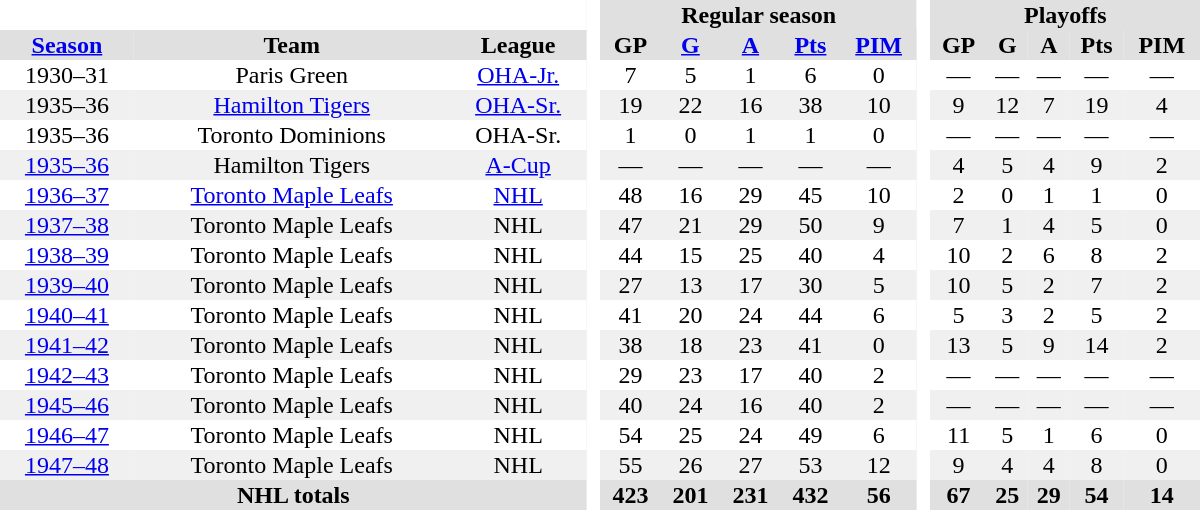<table border="0" cellpadding="1" cellspacing="0" style="text-align:center; width:50em;">
<tr style="background:#e0e0e0;">
<th colspan="3"  bgcolor="#ffffff"> </th>
<th rowspan="99" bgcolor="#ffffff"> </th>
<th colspan="5">Regular season</th>
<th rowspan="99" bgcolor="#ffffff"> </th>
<th colspan="5">Playoffs</th>
</tr>
<tr style="background:#e0e0e0;">
<th><a href='#'>Season</a></th>
<th>Team</th>
<th>League</th>
<th>GP</th>
<th><a href='#'>G</a></th>
<th><a href='#'>A</a></th>
<th><a href='#'>Pts</a></th>
<th><a href='#'>PIM</a></th>
<th>GP</th>
<th>G</th>
<th>A</th>
<th>Pts</th>
<th>PIM</th>
</tr>
<tr>
<td>1930–31</td>
<td>Paris Green</td>
<td><a href='#'>OHA-Jr.</a></td>
<td>7</td>
<td>5</td>
<td>1</td>
<td>6</td>
<td>0</td>
<td>—</td>
<td>—</td>
<td>—</td>
<td>—</td>
<td>—</td>
</tr>
<tr style="background:#f0f0f0;">
<td>1935–36</td>
<td><a href='#'>Hamilton Tigers</a></td>
<td><a href='#'>OHA-Sr.</a></td>
<td>19</td>
<td>22</td>
<td>16</td>
<td>38</td>
<td>10</td>
<td>9</td>
<td>12</td>
<td>7</td>
<td>19</td>
<td>4</td>
</tr>
<tr>
<td>1935–36</td>
<td>Toronto Dominions</td>
<td>OHA-Sr.</td>
<td>1</td>
<td>0</td>
<td>1</td>
<td>1</td>
<td>0</td>
<td>—</td>
<td>—</td>
<td>—</td>
<td>—</td>
<td>—</td>
</tr>
<tr style="background:#f0f0f0;">
<td><a href='#'>1935–36</a></td>
<td>Hamilton Tigers</td>
<td><a href='#'>A-Cup</a></td>
<td>—</td>
<td>—</td>
<td>—</td>
<td>—</td>
<td>—</td>
<td>4</td>
<td>5</td>
<td>4</td>
<td>9</td>
<td>2</td>
</tr>
<tr>
<td><a href='#'>1936–37</a></td>
<td><a href='#'>Toronto Maple Leafs</a></td>
<td><a href='#'>NHL</a></td>
<td>48</td>
<td>16</td>
<td>29</td>
<td>45</td>
<td>10</td>
<td>2</td>
<td>0</td>
<td>1</td>
<td>1</td>
<td>0</td>
</tr>
<tr style="background:#f0f0f0;">
<td><a href='#'>1937–38</a></td>
<td>Toronto Maple Leafs</td>
<td>NHL</td>
<td>47</td>
<td>21</td>
<td>29</td>
<td>50</td>
<td>9</td>
<td>7</td>
<td>1</td>
<td>4</td>
<td>5</td>
<td>0</td>
</tr>
<tr>
<td><a href='#'>1938–39</a></td>
<td>Toronto Maple Leafs</td>
<td>NHL</td>
<td>44</td>
<td>15</td>
<td>25</td>
<td>40</td>
<td>4</td>
<td>10</td>
<td>2</td>
<td>6</td>
<td>8</td>
<td>2</td>
</tr>
<tr style="background:#f0f0f0;">
<td><a href='#'>1939–40</a></td>
<td>Toronto Maple Leafs</td>
<td>NHL</td>
<td>27</td>
<td>13</td>
<td>17</td>
<td>30</td>
<td>5</td>
<td>10</td>
<td>5</td>
<td>2</td>
<td>7</td>
<td>2</td>
</tr>
<tr>
<td><a href='#'>1940–41</a></td>
<td>Toronto Maple Leafs</td>
<td>NHL</td>
<td>41</td>
<td>20</td>
<td>24</td>
<td>44</td>
<td>6</td>
<td>5</td>
<td>3</td>
<td>2</td>
<td>5</td>
<td>2</td>
</tr>
<tr style="background:#f0f0f0;">
<td><a href='#'>1941–42</a></td>
<td>Toronto Maple Leafs</td>
<td>NHL</td>
<td>38</td>
<td>18</td>
<td>23</td>
<td>41</td>
<td>0</td>
<td>13</td>
<td>5</td>
<td>9</td>
<td>14</td>
<td>2</td>
</tr>
<tr>
<td><a href='#'>1942–43</a></td>
<td>Toronto Maple Leafs</td>
<td>NHL</td>
<td>29</td>
<td>23</td>
<td>17</td>
<td>40</td>
<td>2</td>
<td>—</td>
<td>—</td>
<td>—</td>
<td>—</td>
<td>—</td>
</tr>
<tr style="background:#f0f0f0;">
<td><a href='#'>1945–46</a></td>
<td>Toronto Maple Leafs</td>
<td>NHL</td>
<td>40</td>
<td>24</td>
<td>16</td>
<td>40</td>
<td>2</td>
<td>—</td>
<td>—</td>
<td>—</td>
<td>—</td>
<td>—</td>
</tr>
<tr>
<td><a href='#'>1946–47</a></td>
<td>Toronto Maple Leafs</td>
<td>NHL</td>
<td>54</td>
<td>25</td>
<td>24</td>
<td>49</td>
<td>6</td>
<td>11</td>
<td>5</td>
<td>1</td>
<td>6</td>
<td>0</td>
</tr>
<tr style="background:#f0f0f0;">
<td><a href='#'>1947–48</a></td>
<td>Toronto Maple Leafs</td>
<td>NHL</td>
<td>55</td>
<td>26</td>
<td>27</td>
<td>53</td>
<td>12</td>
<td>9</td>
<td>4</td>
<td>4</td>
<td>8</td>
<td>0</td>
</tr>
<tr style="background:#e0e0e0;">
<th colspan="3">NHL totals</th>
<th>423</th>
<th>201</th>
<th>231</th>
<th>432</th>
<th>56</th>
<th>67</th>
<th>25</th>
<th>29</th>
<th>54</th>
<th>14</th>
</tr>
</table>
